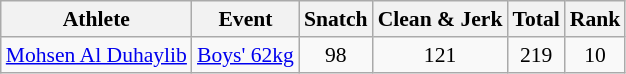<table class="wikitable" style="font-size:90%">
<tr>
<th>Athlete</th>
<th>Event</th>
<th>Snatch</th>
<th>Clean & Jerk</th>
<th>Total</th>
<th>Rank</th>
</tr>
<tr>
<td><a href='#'>Mohsen Al Duhaylib</a></td>
<td><a href='#'>Boys' 62kg</a></td>
<td align=center>98</td>
<td align=center>121</td>
<td align=center>219</td>
<td align=center>10</td>
</tr>
</table>
